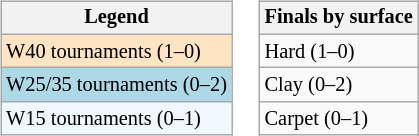<table>
<tr valign=top>
<td><br><table class=wikitable style="font-size:85%">
<tr>
<th>Legend</th>
</tr>
<tr style="background:#ffe4c4;">
<td>W40 tournaments (1–0)</td>
</tr>
<tr style="background:lightblue;">
<td>W25/35 tournaments (0–2)</td>
</tr>
<tr style="background:#f0f8ff;">
<td>W15 tournaments (0–1)</td>
</tr>
</table>
</td>
<td><br><table class=wikitable style="font-size:85%">
<tr>
<th>Finals by surface</th>
</tr>
<tr>
<td>Hard (1–0)</td>
</tr>
<tr>
<td>Clay (0–2)</td>
</tr>
<tr>
<td>Carpet (0–1)</td>
</tr>
</table>
</td>
</tr>
</table>
